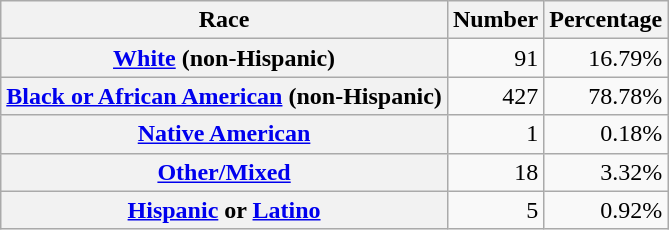<table class="wikitable" style="text-align:right">
<tr>
<th scope="col">Race</th>
<th scope="col">Number</th>
<th scope="col">Percentage</th>
</tr>
<tr>
<th scope="row"><a href='#'>White</a> (non-Hispanic)</th>
<td>91</td>
<td>16.79%</td>
</tr>
<tr>
<th scope="row"><a href='#'>Black or African American</a> (non-Hispanic)</th>
<td>427</td>
<td>78.78%</td>
</tr>
<tr>
<th scope="row"><a href='#'>Native American</a></th>
<td>1</td>
<td>0.18%</td>
</tr>
<tr>
<th scope="row"><a href='#'>Other/Mixed</a></th>
<td>18</td>
<td>3.32%</td>
</tr>
<tr>
<th scope="row"><a href='#'>Hispanic</a> or <a href='#'>Latino</a></th>
<td>5</td>
<td>0.92%</td>
</tr>
</table>
